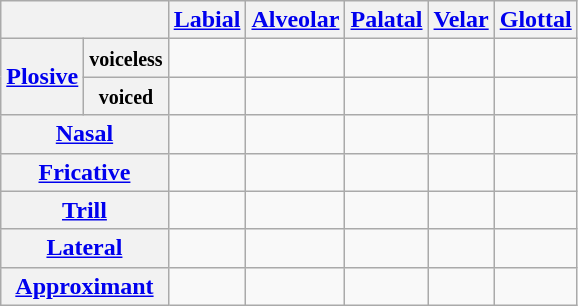<table class="wikitable" style="text-align:center">
<tr>
<th colspan="2"></th>
<th><a href='#'>Labial</a></th>
<th><a href='#'>Alveolar</a></th>
<th><a href='#'>Palatal</a></th>
<th><a href='#'>Velar</a></th>
<th><a href='#'>Glottal</a></th>
</tr>
<tr>
<th rowspan="2"><a href='#'>Plosive</a></th>
<th><small>voiceless</small></th>
<td></td>
<td></td>
<td></td>
<td></td>
<td></td>
</tr>
<tr>
<th><small>voiced</small></th>
<td></td>
<td></td>
<td></td>
<td></td>
<td></td>
</tr>
<tr>
<th colspan="2"><a href='#'>Nasal</a></th>
<td></td>
<td></td>
<td></td>
<td></td>
<td></td>
</tr>
<tr>
<th colspan="2"><a href='#'>Fricative</a></th>
<td></td>
<td></td>
<td></td>
<td></td>
<td></td>
</tr>
<tr>
<th colspan="2"><a href='#'>Trill</a></th>
<td></td>
<td></td>
<td></td>
<td></td>
<td></td>
</tr>
<tr>
<th colspan="2"><a href='#'>Lateral</a></th>
<td></td>
<td></td>
<td></td>
<td></td>
<td></td>
</tr>
<tr>
<th colspan="2"><a href='#'>Approximant</a></th>
<td></td>
<td></td>
<td></td>
<td></td>
<td></td>
</tr>
</table>
